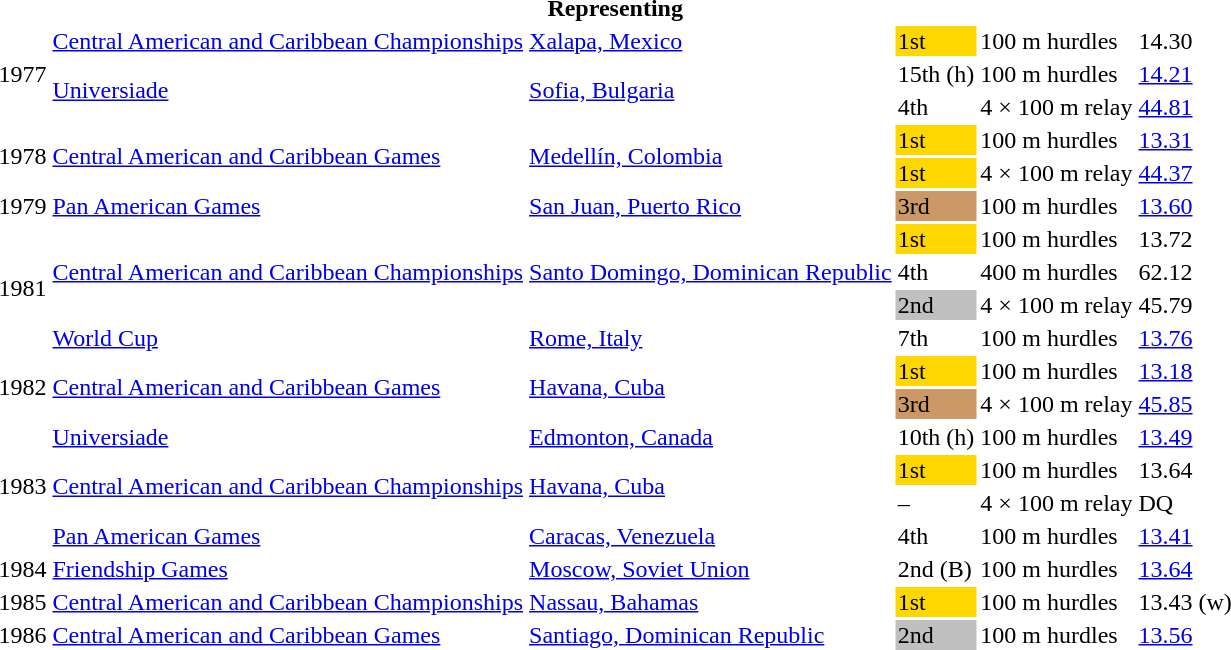<table>
<tr>
<th colspan="6">Representing </th>
</tr>
<tr>
<td rowspan=3>1977</td>
<td><a href='#'>Central American and Caribbean Championships</a></td>
<td><a href='#'>Xalapa, Mexico</a></td>
<td bgcolor=gold>1st</td>
<td>100 m hurdles</td>
<td>14.30</td>
</tr>
<tr>
<td rowspan=2><a href='#'>Universiade</a></td>
<td rowspan=2><a href='#'>Sofia, Bulgaria</a></td>
<td>15th (h)</td>
<td>100 m hurdles</td>
<td><a href='#'>14.21</a></td>
</tr>
<tr>
<td>4th</td>
<td>4 × 100 m relay</td>
<td><a href='#'>44.81</a></td>
</tr>
<tr>
<td rowspan=2>1978</td>
<td rowspan=2><a href='#'>Central American and Caribbean Games</a></td>
<td rowspan=2><a href='#'>Medellín, Colombia</a></td>
<td bgcolor=gold>1st</td>
<td>100 m hurdles</td>
<td><a href='#'>13.31</a></td>
</tr>
<tr>
<td bgcolor=gold>1st</td>
<td>4 × 100 m relay</td>
<td><a href='#'>44.37</a></td>
</tr>
<tr>
<td>1979</td>
<td><a href='#'>Pan American Games</a></td>
<td><a href='#'>San Juan, Puerto Rico</a></td>
<td bgcolor=cc9966>3rd</td>
<td>100 m hurdles</td>
<td><a href='#'>13.60</a></td>
</tr>
<tr>
<td rowspan=4>1981</td>
<td rowspan=3><a href='#'>Central American and Caribbean Championships</a></td>
<td rowspan=3><a href='#'>Santo Domingo, Dominican Republic</a></td>
<td bgcolor=gold>1st</td>
<td>100 m hurdles</td>
<td>13.72</td>
</tr>
<tr>
<td>4th</td>
<td>400 m hurdles</td>
<td>62.12</td>
</tr>
<tr>
<td bgcolor=silver>2nd</td>
<td>4 × 100 m relay</td>
<td>45.79</td>
</tr>
<tr>
<td><a href='#'>World Cup</a></td>
<td><a href='#'>Rome, Italy</a></td>
<td>7th</td>
<td>100 m hurdles</td>
<td><a href='#'>13.76</a></td>
</tr>
<tr>
<td rowspan=2>1982</td>
<td rowspan=2><a href='#'>Central American and Caribbean Games</a></td>
<td rowspan=2><a href='#'>Havana, Cuba</a></td>
<td bgcolor=gold>1st</td>
<td>100 m hurdles</td>
<td><a href='#'>13.18</a></td>
</tr>
<tr>
<td bgcolor=cc9966>3rd</td>
<td>4 × 100 m relay</td>
<td><a href='#'>45.85</a></td>
</tr>
<tr>
<td rowspan=4>1983</td>
<td><a href='#'>Universiade</a></td>
<td><a href='#'>Edmonton, Canada</a></td>
<td>10th (h)</td>
<td>100 m hurdles</td>
<td><a href='#'>13.49</a></td>
</tr>
<tr>
<td rowspan=2><a href='#'>Central American and Caribbean Championships</a></td>
<td rowspan=2><a href='#'>Havana, Cuba</a></td>
<td bgcolor=gold>1st</td>
<td>100 m hurdles</td>
<td>13.64</td>
</tr>
<tr>
<td>–</td>
<td>4 × 100 m relay</td>
<td>DQ</td>
</tr>
<tr>
<td><a href='#'>Pan American Games</a></td>
<td><a href='#'>Caracas, Venezuela</a></td>
<td>4th</td>
<td>100 m hurdles</td>
<td><a href='#'>13.41</a></td>
</tr>
<tr>
<td>1984</td>
<td><a href='#'>Friendship Games</a></td>
<td><a href='#'>Moscow, Soviet Union</a></td>
<td>2nd (B)</td>
<td>100 m hurdles</td>
<td><a href='#'>13.64</a></td>
</tr>
<tr>
<td>1985</td>
<td><a href='#'>Central American and Caribbean Championships</a></td>
<td><a href='#'>Nassau, Bahamas</a></td>
<td bgcolor=gold>1st</td>
<td>100 m hurdles</td>
<td>13.43 (w)</td>
</tr>
<tr>
<td>1986</td>
<td><a href='#'>Central American and Caribbean Games</a></td>
<td><a href='#'>Santiago, Dominican Republic</a></td>
<td bgcolor=silver>2nd</td>
<td>100 m hurdles</td>
<td><a href='#'>13.56</a></td>
</tr>
</table>
